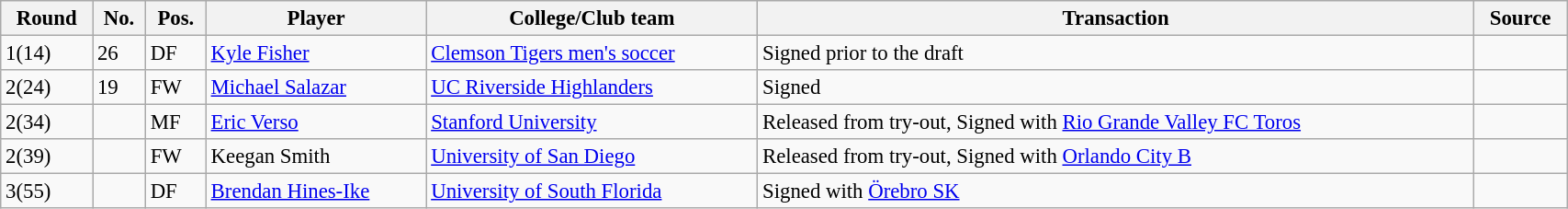<table class="wikitable sortable" style="width:90%; text-align:center; font-size:95%; text-align:left;">
<tr>
<th><strong>Round</strong></th>
<th><strong>No.</strong></th>
<th><strong>Pos.</strong></th>
<th><strong>Player</strong></th>
<th><strong>College/Club team</strong></th>
<th><strong>Transaction</strong></th>
<th><strong>Source</strong></th>
</tr>
<tr>
<td>1(14)</td>
<td>26</td>
<td>DF</td>
<td> <a href='#'>Kyle Fisher</a></td>
<td> <a href='#'>Clemson Tigers men's soccer</a></td>
<td>Signed prior to the draft</td>
<td></td>
</tr>
<tr>
<td>2(24)</td>
<td>19</td>
<td>FW</td>
<td> <a href='#'>Michael Salazar</a></td>
<td> <a href='#'>UC Riverside Highlanders</a></td>
<td>Signed</td>
<td></td>
</tr>
<tr>
<td>2(34)</td>
<td></td>
<td>MF</td>
<td> <a href='#'>Eric Verso</a></td>
<td> <a href='#'>Stanford University</a></td>
<td>Released from try-out, Signed with  <a href='#'>Rio Grande Valley FC Toros</a></td>
<td></td>
</tr>
<tr>
<td>2(39)</td>
<td></td>
<td>FW</td>
<td> Keegan Smith</td>
<td> <a href='#'>University of San Diego</a></td>
<td>Released from try-out, Signed with  <a href='#'>Orlando City B</a></td>
<td></td>
</tr>
<tr>
<td>3(55)</td>
<td></td>
<td>DF</td>
<td> <a href='#'>Brendan Hines-Ike</a></td>
<td> <a href='#'>University of South Florida</a></td>
<td>Signed with  <a href='#'>Örebro SK</a></td>
<td></td>
</tr>
</table>
